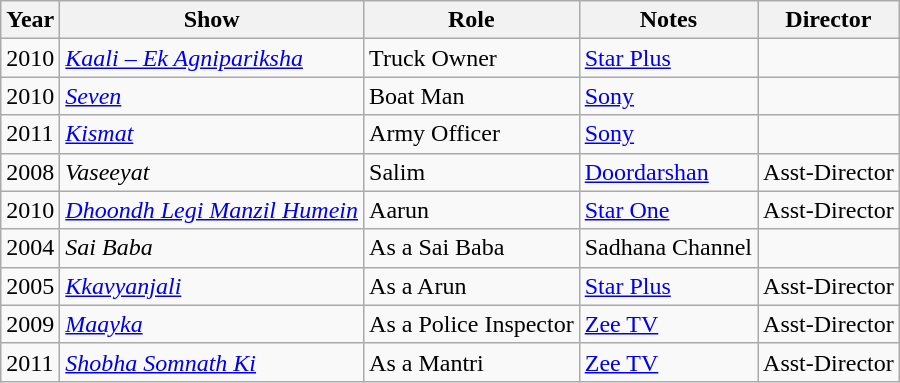<table class="wikitable sortable plainrowheaders">
<tr>
<th scope="col">Year</th>
<th scope="col">Show</th>
<th scope="col">Role</th>
<th scope="col">Notes</th>
<th scope="col">Director</th>
</tr>
<tr>
<td>2010</td>
<td><em><a href='#'>Kaali – Ek Agnipariksha</a></em></td>
<td>Truck Owner</td>
<td><a href='#'>Star Plus</a></td>
<td></td>
</tr>
<tr>
<td>2010</td>
<td><em><a href='#'>Seven</a></em></td>
<td>Boat Man</td>
<td><a href='#'>Sony</a></td>
<td></td>
</tr>
<tr>
<td>2011</td>
<td><em><a href='#'>Kismat</a></em></td>
<td>Army Officer</td>
<td><a href='#'>Sony</a></td>
<td></td>
</tr>
<tr>
<td>2008</td>
<td><em>Vaseeyat</em></td>
<td>Salim</td>
<td><a href='#'>Doordarshan</a></td>
<td>Asst-Director</td>
</tr>
<tr>
<td>2010</td>
<td><em><a href='#'>Dhoondh Legi Manzil Humein</a></em></td>
<td>Aarun</td>
<td><a href='#'>Star One</a></td>
<td>Asst-Director</td>
</tr>
<tr>
<td>2004</td>
<td><em>Sai Baba</em></td>
<td>As a Sai Baba</td>
<td>Sadhana Channel</td>
<td></td>
</tr>
<tr>
<td>2005</td>
<td><em><a href='#'>Kkavyanjali</a></em></td>
<td>As a Arun</td>
<td><a href='#'>Star Plus</a></td>
<td>Asst-Director</td>
</tr>
<tr>
<td>2009</td>
<td><em><a href='#'>Maayka</a></em></td>
<td>As a Police Inspector</td>
<td><a href='#'>Zee TV</a></td>
<td>Asst-Director</td>
</tr>
<tr>
<td>2011</td>
<td><em><a href='#'>Shobha Somnath Ki</a></em></td>
<td>As a Mantri</td>
<td><a href='#'>Zee TV</a></td>
<td>Asst-Director</td>
</tr>
</table>
